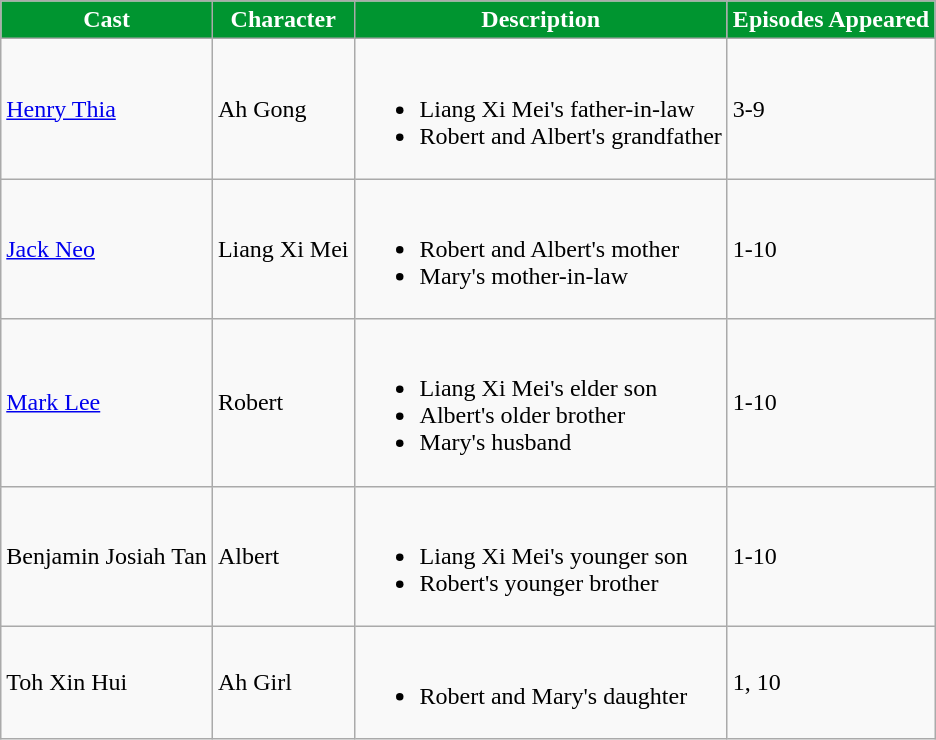<table class="wikitable">
<tr>
<th style="background:#009530; color:white">Cast</th>
<th style="background:#009530; color:white">Character</th>
<th style="background:#009530; color:white">Description</th>
<th style="background:#009530; color:white">Episodes Appeared</th>
</tr>
<tr>
<td><a href='#'>Henry Thia</a></td>
<td>Ah Gong</td>
<td><br><ul><li>Liang Xi Mei's father-in-law</li><li>Robert and Albert's grandfather</li></ul></td>
<td>3-9</td>
</tr>
<tr>
<td><a href='#'>Jack Neo</a></td>
<td>Liang Xi Mei</td>
<td><br><ul><li>Robert and Albert's mother</li><li>Mary's mother-in-law</li></ul></td>
<td>1-10</td>
</tr>
<tr>
<td><a href='#'>Mark Lee</a> <br></td>
<td>Robert</td>
<td><br><ul><li>Liang Xi Mei's elder son</li><li>Albert's older brother</li><li>Mary's husband</li></ul></td>
<td>1-10</td>
</tr>
<tr>
<td>Benjamin Josiah Tan <br></td>
<td>Albert</td>
<td><br><ul><li>Liang Xi Mei's younger son</li><li>Robert's younger brother</li></ul></td>
<td>1-10</td>
</tr>
<tr>
<td>Toh Xin Hui</td>
<td>Ah Girl</td>
<td><br><ul><li>Robert and Mary's daughter</li></ul></td>
<td>1, 10</td>
</tr>
</table>
